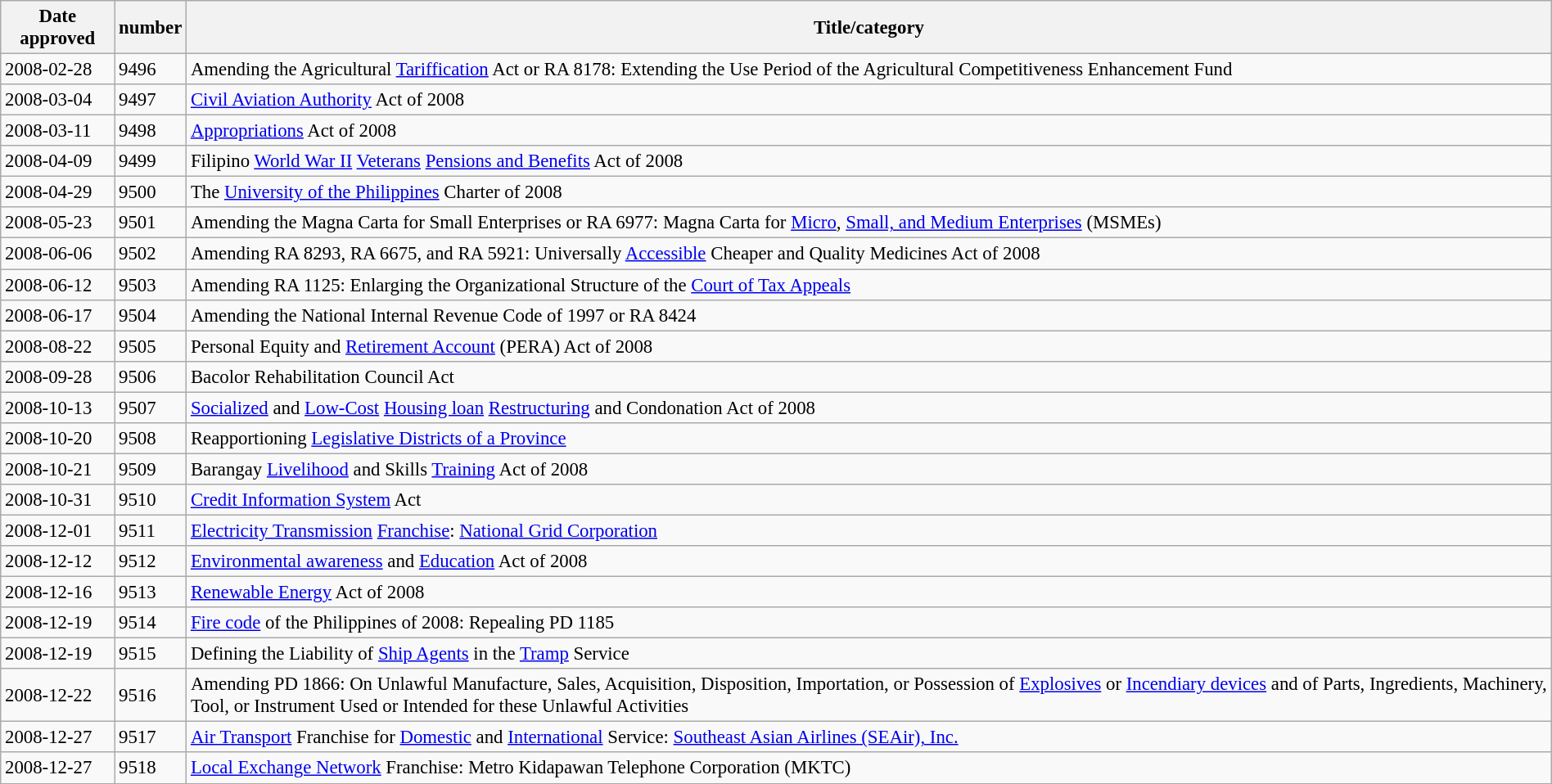<table class="wikitable sortable collapsible collapsed plainrowheaders" style="width: 100%; font-size: 95%">
<tr>
<th scope="col" data-sort-type="isoDate">Date approved</th>
<th scope="col"> number</th>
<th scope="col">Title/category</th>
</tr>
<tr>
<td>2008-02-28</td>
<td>9496</td>
<td>Amending the Agricultural <a href='#'>Tariffication</a> Act or RA 8178: Extending the Use Period of the Agricultural Competitiveness Enhancement Fund</td>
</tr>
<tr>
<td>2008-03-04</td>
<td>9497</td>
<td><a href='#'>Civil Aviation Authority</a> Act of 2008</td>
</tr>
<tr>
<td>2008-03-11</td>
<td>9498</td>
<td><a href='#'>Appropriations</a> Act of 2008</td>
</tr>
<tr>
<td>2008-04-09</td>
<td>9499</td>
<td>Filipino <a href='#'>World War II</a> <a href='#'>Veterans</a> <a href='#'>Pensions and Benefits</a> Act of 2008</td>
</tr>
<tr>
<td>2008-04-29</td>
<td>9500</td>
<td>The <a href='#'>University of the Philippines</a> Charter of 2008</td>
</tr>
<tr>
<td>2008-05-23</td>
<td>9501</td>
<td>Amending the Magna Carta for Small Enterprises or RA 6977: Magna Carta for <a href='#'>Micro</a>, <a href='#'>Small, and Medium Enterprises</a> (MSMEs)</td>
</tr>
<tr>
<td>2008-06-06</td>
<td>9502</td>
<td>Amending RA 8293, RA 6675, and RA 5921: Universally <a href='#'>Accessible</a> Cheaper and Quality Medicines Act of 2008</td>
</tr>
<tr>
<td>2008-06-12</td>
<td>9503</td>
<td>Amending RA 1125: Enlarging the Organizational Structure of the <a href='#'>Court of Tax Appeals</a></td>
</tr>
<tr>
<td>2008-06-17</td>
<td>9504</td>
<td>Amending the National Internal Revenue Code of 1997 or RA 8424</td>
</tr>
<tr>
<td>2008-08-22</td>
<td>9505</td>
<td>Personal Equity and <a href='#'>Retirement Account</a> (PERA) Act of 2008</td>
</tr>
<tr>
<td>2008-09-28</td>
<td>9506</td>
<td>Bacolor Rehabilitation Council Act</td>
</tr>
<tr>
<td>2008-10-13</td>
<td>9507</td>
<td><a href='#'>Socialized</a> and <a href='#'>Low-Cost</a> <a href='#'>Housing loan</a> <a href='#'>Restructuring</a> and Condonation Act of 2008</td>
</tr>
<tr>
<td>2008-10-20</td>
<td>9508</td>
<td>Reapportioning <a href='#'>Legislative Districts of a Province</a></td>
</tr>
<tr>
<td>2008-10-21</td>
<td>9509</td>
<td>Barangay <a href='#'>Livelihood</a> and Skills <a href='#'>Training</a> Act of 2008</td>
</tr>
<tr>
<td>2008-10-31</td>
<td>9510</td>
<td><a href='#'>Credit Information System</a> Act</td>
</tr>
<tr>
<td>2008-12-01</td>
<td>9511</td>
<td><a href='#'>Electricity Transmission</a> <a href='#'>Franchise</a>: <a href='#'>National Grid Corporation</a></td>
</tr>
<tr>
<td>2008-12-12</td>
<td>9512</td>
<td><a href='#'>Environmental awareness</a> and <a href='#'>Education</a> Act of 2008</td>
</tr>
<tr>
<td>2008-12-16</td>
<td>9513</td>
<td><a href='#'>Renewable Energy</a> Act of 2008</td>
</tr>
<tr>
<td>2008-12-19</td>
<td>9514</td>
<td><a href='#'>Fire code</a> of the Philippines of 2008: Repealing PD 1185</td>
</tr>
<tr>
<td>2008-12-19</td>
<td>9515</td>
<td>Defining the Liability of <a href='#'>Ship Agents</a> in the <a href='#'>Tramp</a> Service</td>
</tr>
<tr>
<td>2008-12-22</td>
<td>9516</td>
<td>Amending PD 1866: On Unlawful Manufacture, Sales, Acquisition, Disposition, Importation, or Possession of <a href='#'>Explosives</a> or <a href='#'>Incendiary devices</a> and of Parts, Ingredients, Machinery, Tool, or Instrument Used or Intended for these Unlawful Activities</td>
</tr>
<tr>
<td>2008-12-27</td>
<td>9517</td>
<td><a href='#'>Air Transport</a> Franchise for <a href='#'>Domestic</a> and <a href='#'>International</a> Service: <a href='#'>Southeast Asian Airlines (SEAir), Inc.</a></td>
</tr>
<tr>
<td>2008-12-27</td>
<td>9518</td>
<td><a href='#'>Local Exchange Network</a> Franchise: Metro Kidapawan Telephone Corporation (MKTC)</td>
</tr>
</table>
